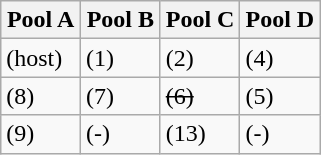<table class="wikitable">
<tr>
<th width=25%>Pool A</th>
<th width=25%>Pool B</th>
<th width=25%>Pool C</th>
<th width=25%>Pool D</th>
</tr>
<tr>
<td> (host)</td>
<td> (1)</td>
<td> (2)</td>
<td> (4)</td>
</tr>
<tr>
<td> (8)</td>
<td> (7)</td>
<td><s>  (6)</s></td>
<td> (5)</td>
</tr>
<tr>
<td> (9)</td>
<td> (-)</td>
<td> (13)</td>
<td> (-)</td>
</tr>
</table>
